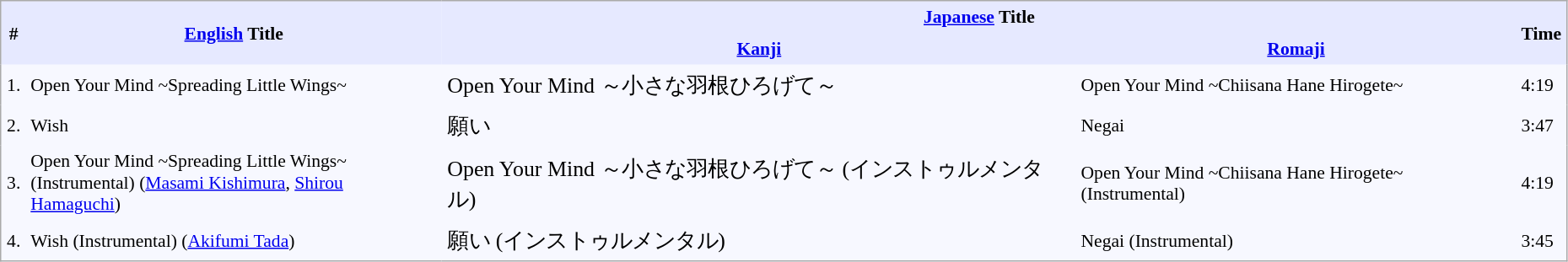<table border="0" cellpadding="4" cellspacing="0"  style="border:1px #aaa solid; border-collapse:collapse; padding:0.2em; margin:0 1em 1em; background:#f7f8ff; font-size:0.9em; width:98%;">
<tr style="vertical-align:middle; background:#e6e9ff;">
<th rowspan="2">#</th>
<th rowspan="2"><a href='#'>English</a> Title</th>
<th colspan="2"><a href='#'>Japanese</a> Title</th>
<th rowspan="2">Time</th>
</tr>
<tr style="background:#e6e9ff;">
<th><a href='#'>Kanji</a></th>
<th><a href='#'>Romaji</a></th>
</tr>
<tr>
<td>1.</td>
<td>Open Your Mind ~Spreading Little Wings~</td>
<td style="font-size: 120%;">Open Your Mind ～小さな羽根ひろげて～</td>
<td>Open Your Mind ~Chiisana Hane Hirogete~</td>
<td>4:19</td>
</tr>
<tr>
<td>2.</td>
<td>Wish</td>
<td style="font-size: 120%;">願い</td>
<td>Negai</td>
<td>3:47</td>
</tr>
<tr>
<td>3.</td>
<td>Open Your Mind ~Spreading Little Wings~<br>(Instrumental) (<a href='#'>Masami Kishimura</a>, <a href='#'>Shirou Hamaguchi</a>)</td>
<td style="font-size: 120%;">Open Your Mind ～小さな羽根ひろげて～ (インストゥルメンタル)</td>
<td>Open Your Mind ~Chiisana Hane Hirogete~ (Instrumental)</td>
<td>4:19</td>
</tr>
<tr>
<td>4.</td>
<td>Wish (Instrumental) (<a href='#'>Akifumi Tada</a>)</td>
<td style="font-size: 120%;">願い (インストゥルメンタル)</td>
<td>Negai (Instrumental)</td>
<td>3:45</td>
</tr>
</table>
